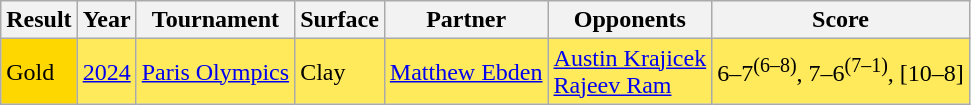<table class="wikitable">
<tr>
<th>Result</th>
<th>Year</th>
<th>Tournament</th>
<th>Surface</th>
<th>Partner</th>
<th>Opponents</th>
<th class=unsortable>Score</th>
</tr>
<tr style="background:#FFEA5C;">
<td bgcolor=gold>Gold</td>
<td><a href='#'>2024</a></td>
<td><a href='#'>Paris Olympics</a></td>
<td>Clay</td>
<td> <a href='#'>Matthew Ebden</a></td>
<td> <a href='#'>Austin Krajicek</a> <br>  <a href='#'>Rajeev Ram</a></td>
<td>6–7<sup>(6–8)</sup>, 7–6<sup>(7–1)</sup>, [10–8]</td>
</tr>
</table>
